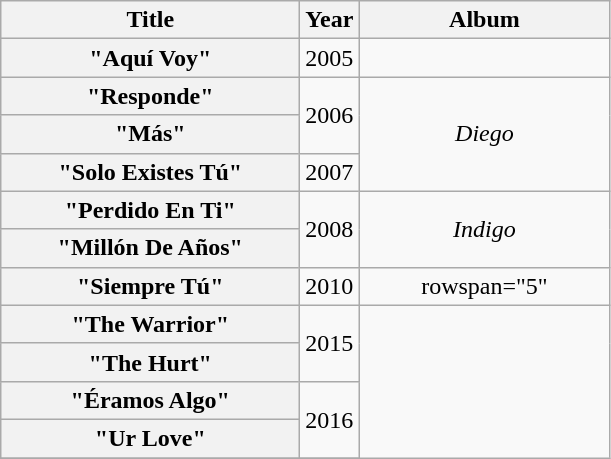<table class="wikitable plainrowheaders" style="text-align:center;">
<tr>
<th scope="col" style="width:12em;">Title</th>
<th scope="col" style="width:1em;">Year</th>
<th scope="col" style="width:10em;">Album</th>
</tr>
<tr>
<th scope="row">"Aquí Voy"</th>
<td>2005</td>
<td></td>
</tr>
<tr>
<th scope="row">"Responde"</th>
<td rowspan="2">2006</td>
<td rowspan="3"><em>Diego</em></td>
</tr>
<tr>
<th scope="row">"Más"</th>
</tr>
<tr>
<th scope="row">"Solo Existes Tú"</th>
<td>2007</td>
</tr>
<tr>
<th scope="row">"Perdido En Ti"</th>
<td rowspan="2">2008</td>
<td rowspan="2"><em>Indigo</em></td>
</tr>
<tr>
<th scope="row">"Millón De Años"</th>
</tr>
<tr>
<th scope="row">"Siempre Tú"</th>
<td>2010</td>
<td>rowspan="5" </td>
</tr>
<tr>
<th scope="row">"The Warrior"</th>
<td rowspan="2">2015</td>
</tr>
<tr>
<th scope="row">"The Hurt"</th>
</tr>
<tr>
<th scope="row">"Éramos Algo"</th>
<td rowspan="2">2016</td>
</tr>
<tr>
<th scope="row">"Ur Love"</th>
</tr>
<tr>
</tr>
</table>
